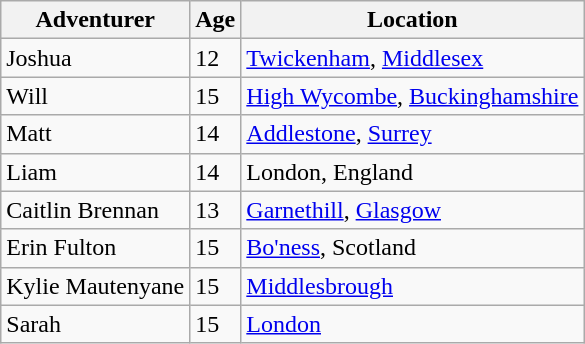<table class="wikitable">
<tr>
<th>Adventurer</th>
<th>Age</th>
<th>Location</th>
</tr>
<tr>
<td>Joshua</td>
<td>12</td>
<td><a href='#'>Twickenham</a>, <a href='#'>Middlesex</a></td>
</tr>
<tr>
<td>Will</td>
<td>15</td>
<td><a href='#'>High Wycombe</a>, <a href='#'>Buckinghamshire</a></td>
</tr>
<tr>
<td>Matt</td>
<td>14</td>
<td><a href='#'>Addlestone</a>, <a href='#'>Surrey</a></td>
</tr>
<tr>
<td>Liam</td>
<td>14</td>
<td>London, England</td>
</tr>
<tr>
<td>Caitlin Brennan</td>
<td>13</td>
<td><a href='#'>Garnethill</a>, <a href='#'>Glasgow</a></td>
</tr>
<tr>
<td>Erin Fulton</td>
<td>15</td>
<td><a href='#'>Bo'ness</a>, Scotland</td>
</tr>
<tr>
<td>Kylie Mautenyane</td>
<td>15</td>
<td><a href='#'>Middlesbrough</a></td>
</tr>
<tr>
<td>Sarah</td>
<td>15</td>
<td><a href='#'>London</a></td>
</tr>
</table>
